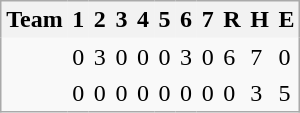<table class="wikitable">
<tr>
<th style="border-style: none none none none;">Team</th>
<th style="border-style: none none none none;">1</th>
<th style="border-style: none none none none;">2</th>
<th style="border-style: none none none none;">3</th>
<th style="border-style: none none none none;">4</th>
<th style="border-style: none none none none;">5</th>
<th style="border-style: none none none none;">6</th>
<th style="border-style: none none none none;">7</th>
<th style="border-style: none none none none;">R</th>
<th style="border-style: none none none none;">H</th>
<th style="border-style: none none none none;">E</th>
</tr>
<tr>
<td style="border-style: none none none none;"></td>
<td style="border-style: none none none none;">0</td>
<td style="border-style: none none none none;">3</td>
<td style="border-style: none none none none;">0</td>
<td style="border-style: none none none none;">0</td>
<td style="border-style: none none none none;">0</td>
<td style="border-style: none none none none;">3</td>
<td style="border-style: none none none none;">0</td>
<td style="border-style: none none none none;">6</td>
<td style="border-style: none none none none;">7</td>
<td style="border-style: none none none none;">0</td>
</tr>
<tr>
<td style="border-style: none none none none;"></td>
<td style="border-style: none none none none;">0</td>
<td style="border-style: none none none none;">0</td>
<td style="border-style: none none none none;">0</td>
<td style="border-style: none none none none;">0</td>
<td style="border-style: none none none none;">0</td>
<td style="border-style: none none none none;">0</td>
<td style="border-style: none none none none;">0</td>
<td style="border-style: none none none none;">0</td>
<td style="border-style: none none none none;">3</td>
<td style="border-style: none none none none;">5</td>
</tr>
</table>
